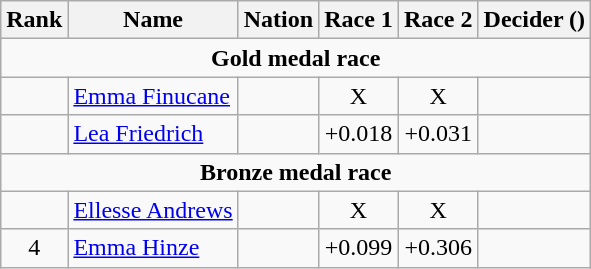<table class="wikitable" style="text-align:center">
<tr>
<th>Rank</th>
<th>Name</th>
<th>Nation</th>
<th>Race 1</th>
<th>Race 2</th>
<th>Decider ()</th>
</tr>
<tr>
<td colspan=6><strong>Gold medal race</strong></td>
</tr>
<tr>
<td></td>
<td align=left><a href='#'>Emma Finucane</a></td>
<td align=left></td>
<td>X</td>
<td>X</td>
<td></td>
</tr>
<tr>
<td></td>
<td align=left><a href='#'>Lea Friedrich</a></td>
<td align=left></td>
<td>+0.018</td>
<td>+0.031</td>
<td></td>
</tr>
<tr>
<td colspan=6><strong>Bronze medal race</strong></td>
</tr>
<tr>
<td></td>
<td align=left><a href='#'>Ellesse Andrews</a></td>
<td align=left></td>
<td>X</td>
<td>X</td>
<td></td>
</tr>
<tr>
<td>4</td>
<td align=left><a href='#'>Emma Hinze</a></td>
<td align=left></td>
<td>+0.099</td>
<td>+0.306</td>
<td></td>
</tr>
</table>
